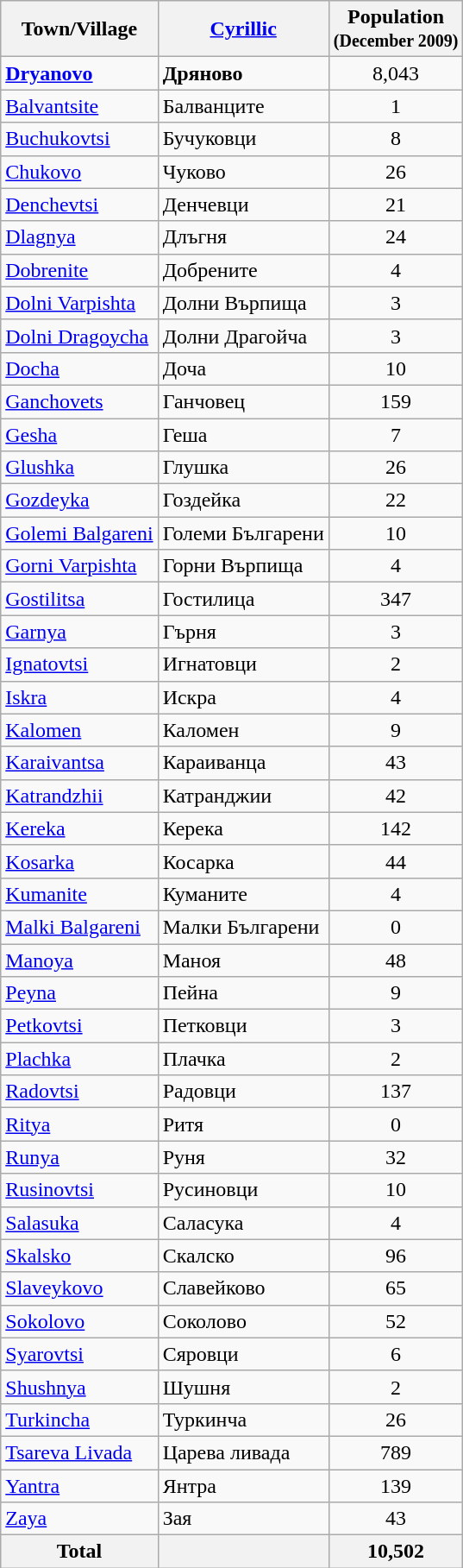<table class="wikitable sortable">
<tr>
<th>Town/Village</th>
<th><a href='#'>Cyrillic</a></th>
<th>Population<br><small>(December 2009)</small></th>
</tr>
<tr>
<td><strong><a href='#'>Dryanovo</a></strong></td>
<td><strong>Дряново</strong></td>
<td align="center">8,043</td>
</tr>
<tr>
<td><a href='#'>Balvantsite</a></td>
<td>Балванците</td>
<td align="center">1</td>
</tr>
<tr>
<td><a href='#'>Buchukovtsi</a></td>
<td>Бучуковци</td>
<td align="center">8</td>
</tr>
<tr>
<td><a href='#'>Chukovo</a></td>
<td>Чуково</td>
<td align="center">26</td>
</tr>
<tr>
<td><a href='#'>Denchevtsi</a></td>
<td>Денчевци</td>
<td align="center">21</td>
</tr>
<tr>
<td><a href='#'>Dlagnya</a></td>
<td>Длъгня</td>
<td align="center">24</td>
</tr>
<tr>
<td><a href='#'>Dobrenite</a></td>
<td>Добрените</td>
<td align="center">4</td>
</tr>
<tr>
<td><a href='#'>Dolni Varpishta</a></td>
<td>Долни Върпища</td>
<td align="center">3</td>
</tr>
<tr>
<td><a href='#'>Dolni Dragoycha</a></td>
<td>Долни Драгойча</td>
<td align="center">3</td>
</tr>
<tr>
<td><a href='#'>Docha</a></td>
<td>Доча</td>
<td align="center">10</td>
</tr>
<tr>
<td><a href='#'>Ganchovets</a></td>
<td>Ганчовец</td>
<td align="center">159</td>
</tr>
<tr>
<td><a href='#'>Gesha</a></td>
<td>Геша</td>
<td align="center">7</td>
</tr>
<tr>
<td><a href='#'>Glushka</a></td>
<td>Глушка</td>
<td align="center">26</td>
</tr>
<tr>
<td><a href='#'>Gozdeyka</a></td>
<td>Гоздейка</td>
<td align="center">22</td>
</tr>
<tr>
<td><a href='#'>Golemi Balgareni</a></td>
<td>Големи Българени</td>
<td align="center">10</td>
</tr>
<tr>
<td><a href='#'>Gorni Varpishta</a></td>
<td>Горни Върпища</td>
<td align="center">4</td>
</tr>
<tr>
<td><a href='#'>Gostilitsa</a></td>
<td>Гостилица</td>
<td align="center">347</td>
</tr>
<tr>
<td><a href='#'>Garnya</a></td>
<td>Гърня</td>
<td align="center">3</td>
</tr>
<tr>
<td><a href='#'>Ignatovtsi</a></td>
<td>Игнатовци</td>
<td align="center">2</td>
</tr>
<tr>
<td><a href='#'>Iskra</a></td>
<td>Искра</td>
<td align="center">4</td>
</tr>
<tr>
<td><a href='#'>Kalomen</a></td>
<td>Каломен</td>
<td align="center">9</td>
</tr>
<tr>
<td><a href='#'>Karaivantsa</a></td>
<td>Караиванца</td>
<td align="center">43</td>
</tr>
<tr>
<td><a href='#'>Katrandzhii</a></td>
<td>Катранджии</td>
<td align="center">42</td>
</tr>
<tr>
<td><a href='#'>Kereka</a></td>
<td>Керека</td>
<td align="center">142</td>
</tr>
<tr>
<td><a href='#'>Kosarka</a></td>
<td>Косарка</td>
<td align="center">44</td>
</tr>
<tr>
<td><a href='#'>Kumanite</a></td>
<td>Куманите</td>
<td align="center">4</td>
</tr>
<tr>
<td><a href='#'>Malki Balgareni</a></td>
<td>Малки Българени</td>
<td align="center">0</td>
</tr>
<tr>
<td><a href='#'>Manoya</a></td>
<td>Маноя</td>
<td align="center">48</td>
</tr>
<tr>
<td><a href='#'>Peyna</a></td>
<td>Пейна</td>
<td align="center">9</td>
</tr>
<tr>
<td><a href='#'>Petkovtsi</a></td>
<td>Петковци</td>
<td align="center">3</td>
</tr>
<tr>
<td><a href='#'>Plachka</a></td>
<td>Плачка</td>
<td align="center">2</td>
</tr>
<tr>
<td><a href='#'>Radovtsi</a></td>
<td>Радовци</td>
<td align="center">137</td>
</tr>
<tr>
<td><a href='#'>Ritya</a></td>
<td>Ритя</td>
<td align="center">0</td>
</tr>
<tr>
<td><a href='#'>Runya</a></td>
<td>Руня</td>
<td align="center">32</td>
</tr>
<tr>
<td><a href='#'>Rusinovtsi</a></td>
<td>Русиновци</td>
<td align="center">10</td>
</tr>
<tr>
<td><a href='#'>Salasuka</a></td>
<td>Саласука</td>
<td align="center">4</td>
</tr>
<tr>
<td><a href='#'>Skalsko</a></td>
<td>Скалско</td>
<td align="center">96</td>
</tr>
<tr>
<td><a href='#'>Slaveykovo</a></td>
<td>Славейково</td>
<td align="center">65</td>
</tr>
<tr>
<td><a href='#'>Sokolovo</a></td>
<td>Соколово</td>
<td align="center">52</td>
</tr>
<tr>
<td><a href='#'>Syarovtsi</a></td>
<td>Сяровци</td>
<td align="center">6</td>
</tr>
<tr>
<td><a href='#'>Shushnya</a></td>
<td>Шушня</td>
<td align="center">2</td>
</tr>
<tr>
<td><a href='#'>Turkincha</a></td>
<td>Туркинча</td>
<td align="center">26</td>
</tr>
<tr>
<td><a href='#'>Tsareva Livada</a></td>
<td>Царева ливада</td>
<td align="center">789</td>
</tr>
<tr>
<td><a href='#'>Yantra</a></td>
<td>Янтра</td>
<td align="center">139</td>
</tr>
<tr>
<td><a href='#'>Zaya</a></td>
<td>Зая</td>
<td align="center">43</td>
</tr>
<tr>
<th>Total</th>
<th></th>
<th align="center">10,502</th>
</tr>
</table>
